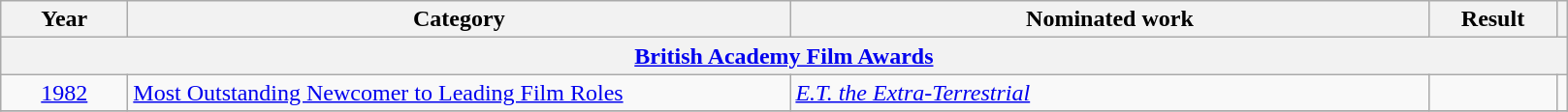<table class=wikitable>
<tr>
<th scope="col" style="width:5em;">Year</th>
<th scope="col" style="width:28em;">Category</th>
<th scope="col" style="width:27em;">Nominated work</th>
<th scope="col" style="width:5em;">Result</th>
<th></th>
</tr>
<tr>
<th colspan=5><a href='#'>British Academy Film Awards</a></th>
</tr>
<tr>
<td style="text-align:center;"><a href='#'>1982</a></td>
<td><a href='#'>Most Outstanding Newcomer to Leading Film Roles</a></td>
<td><em><a href='#'>E.T. the Extra-Terrestrial</a></em></td>
<td></td>
<td style="text-align:center;"></td>
</tr>
<tr>
</tr>
</table>
